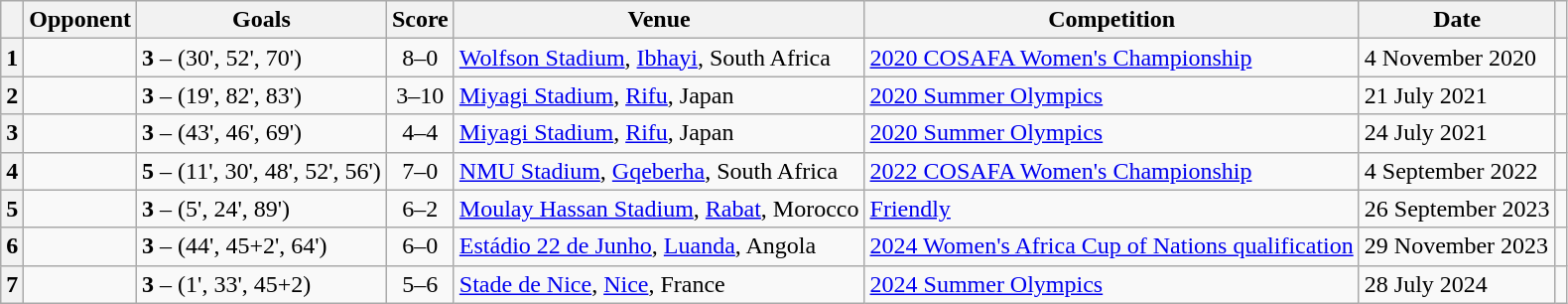<table class="wikitable sortable">
<tr>
<th scope=col></th>
<th scope=col>Opponent</th>
<th scope=col>Goals</th>
<th scope=col>Score</th>
<th scope=col>Venue</th>
<th scope=col>Competition</th>
<th scope=col>Date</th>
<th scope=col class="unsortable"></th>
</tr>
<tr>
<th style="text-align: center">1</th>
<td data-sort-value="Switzerland"></td>
<td data-sort-value="15"><strong>3</strong> – (30', 52', 70')</td>
<td data-sort-value="2" style="text-align: center">8–0</td>
<td><a href='#'>Wolfson Stadium</a>, <a href='#'>Ibhayi</a>, South Africa</td>
<td><a href='#'>2020 COSAFA Women's Championship</a></td>
<td>4 November 2020</td>
<td style="text-align: center"></td>
</tr>
<tr>
<th style="text-align: center">2</th>
<td data-sort-value="Brazil"></td>
<td data-sort-value="29"><strong>3</strong> – (19', 82', 83')</td>
<td data-sort-value="1" style="text-align: center">3–10</td>
<td><a href='#'>Miyagi Stadium</a>, <a href='#'>Rifu</a>, Japan</td>
<td><a href='#'>2020 Summer Olympics</a></td>
<td>21 July 2021</td>
<td style="text-align: center"></td>
</tr>
<tr>
<th style="text-align: center">3</th>
<td data-sort-value="Brazil"></td>
<td data-sort-value="29"><strong>3</strong> – (43', 46', 69')</td>
<td data-sort-value="1" style="text-align: center">4–4</td>
<td><a href='#'>Miyagi Stadium</a>, <a href='#'>Rifu</a>, Japan</td>
<td><a href='#'>2020 Summer Olympics</a></td>
<td>24 July 2021</td>
<td style="text-align: center"></td>
</tr>
<tr>
<th style="text-align: center">4</th>
<td data-sort-value="Brazil"></td>
<td data-sort-value="29"><strong>5</strong> – (11', 30', 48', 52', 56')</td>
<td data-sort-value="1" style="text-align: center">7–0</td>
<td><a href='#'>NMU Stadium</a>, <a href='#'>Gqeberha</a>, South Africa</td>
<td><a href='#'>2022 COSAFA Women's Championship</a></td>
<td>4 September 2022</td>
<td style="text-align: center"></td>
</tr>
<tr>
<th style="text-align: center">5</th>
<td data-sort-value="Brazil"></td>
<td data-sort-value="29"><strong>3</strong> – (5', 24', 89')</td>
<td data-sort-value="1" style="text-align: center">6–2</td>
<td><a href='#'>Moulay Hassan Stadium</a>, <a href='#'>Rabat</a>, Morocco</td>
<td><a href='#'>Friendly</a></td>
<td>26 September 2023</td>
<td style="text-align: center"></td>
</tr>
<tr>
<th style="text-align: center">6</th>
<td data-sort-value="Brazil"></td>
<td data-sort-value="29"><strong>3</strong> – (44', 45+2', 64')</td>
<td data-sort-value="1" style="text-align: center">6–0</td>
<td><a href='#'>Estádio 22 de Junho</a>, <a href='#'>Luanda</a>, Angola</td>
<td><a href='#'>2024 Women's Africa Cup of Nations qualification</a></td>
<td>29 November 2023</td>
<td style="text-align: center"></td>
</tr>
<tr>
<th style="text-align: center">7</th>
<td data-sort-value="Brazil"></td>
<td data-sort-value="29"><strong>3</strong> – (1', 33', 45+2)</td>
<td data-sort-value="1" style="text-align: center">5–6</td>
<td><a href='#'>Stade de Nice</a>, <a href='#'>Nice</a>, France</td>
<td><a href='#'>2024 Summer Olympics</a></td>
<td>28 July 2024</td>
<td style="text-align: center"></td>
</tr>
</table>
